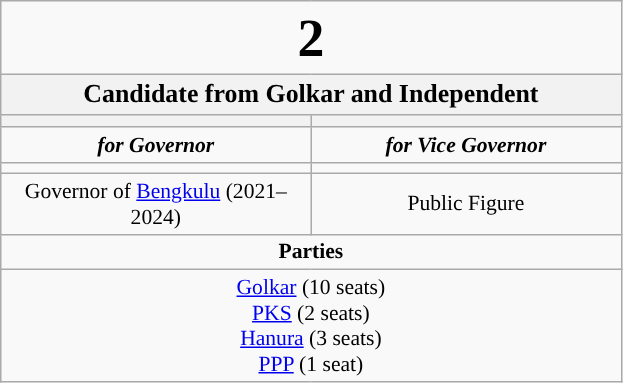<table class="wikitable" style="font-size:90%; text-align:center;">
<tr>
<td colspan=2><big><big><big><big><big><strong>2</strong></big></big></big></big></big></td>
</tr>
<tr>
<th colspan=2><strong><big>Candidate from Golkar and Independent</big></strong></th>
</tr>
<tr>
<th style="width:3em; font-size:135%; background:#"><a href='#'></a></th>
<th style="width:3em; font-size:135%; background:#"></th>
</tr>
<tr style="color:#000; font-size:100%; background:#">
<td style="width:3em; width:200px;"><strong><em>for Governor</em></strong></td>
<td style="width:3em; width:200px;"><strong><em>for Vice Governor</em></strong></td>
</tr>
<tr>
<td></td>
<td></td>
</tr>
<tr>
<td>Governor of <a href='#'>Bengkulu</a> (2021–2024)</td>
<td>Public Figure</td>
</tr>
<tr>
<td colspan=2 style="background:#"><strong>Parties</strong></td>
</tr>
<tr>
<td colspan=2> <a href='#'>Golkar</a> (10 seats)<br><a href='#'>PKS</a> (2 seats)<br><a href='#'>Hanura</a> (3 seats)<br><a href='#'>PPP</a> (1 seat)</td>
</tr>
</table>
